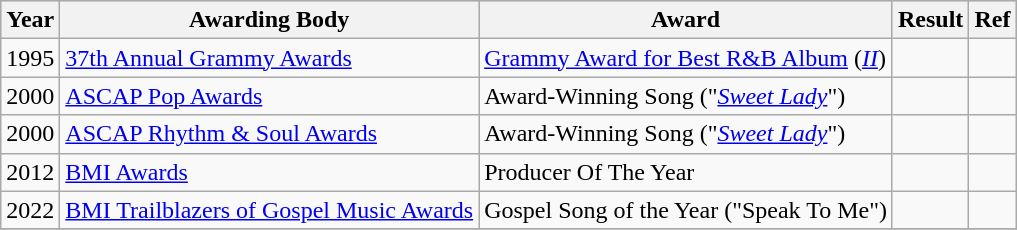<table class="wikitable">
<tr style="background:#ccc; text-align:center;">
<th scope="col">Year</th>
<th scope="col">Awarding Body</th>
<th scope="col">Award</th>
<th scope="col">Result</th>
<th>Ref</th>
</tr>
<tr>
<td>1995</td>
<td><a href='#'>37th Annual Grammy Awards</a></td>
<td><a href='#'>Grammy Award for Best R&B Album</a> (<em><a href='#'>II</a></em>)</td>
<td></td>
<td style="text-align:center;"></td>
</tr>
<tr>
<td>2000</td>
<td><a href='#'>ASCAP Pop Awards</a></td>
<td>Award-Winning Song ("<a href='#'><em>Sweet Lady</em></a>")</td>
<td></td>
<td style="text-align:center;"></td>
</tr>
<tr>
<td>2000</td>
<td><a href='#'>ASCAP Rhythm & Soul Awards</a></td>
<td>Award-Winning Song ("<a href='#'><em>Sweet Lady</em></a>")</td>
<td></td>
<td style="text-align:center;"></td>
</tr>
<tr>
<td>2012</td>
<td><a href='#'>BMI Awards</a></td>
<td>Producer Of The Year</td>
<td></td>
<td style="text-align:center;"></td>
</tr>
<tr>
<td>2022</td>
<td><a href='#'>BMI Trailblazers of Gospel Music Awards</a></td>
<td>Gospel Song of the Year ("Speak To Me")</td>
<td></td>
<td style="text-align:center;"></td>
</tr>
<tr>
</tr>
</table>
